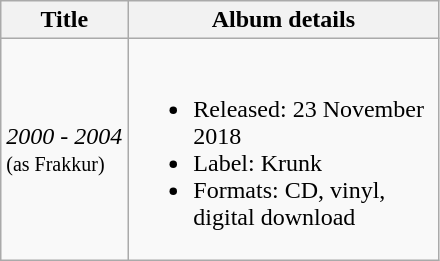<table class="wikitable plainrowheaders">
<tr>
<th rowspan="1">Title</th>
<th rowspan="1" style="width:200px;">Album details</th>
</tr>
<tr>
<td><em>2000 - 2004</em><br> <small>(as Frakkur)</small></td>
<td><br><ul><li>Released: 23 November 2018</li><li>Label: Krunk</li><li>Formats: CD, vinyl, digital download</li></ul></td>
</tr>
</table>
